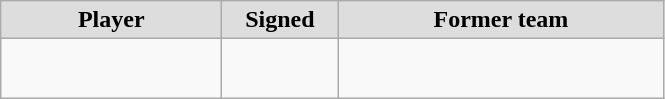<table class="wikitable" style="text-align: center">
<tr align="center" bgcolor="#dddddd">
<td style="width:140px"><strong>Player</strong></td>
<td style="width:70px"><strong>Signed</strong></td>
<td style="width:210px"><strong>Former team</strong></td>
</tr>
<tr style="height:40px">
<td></td>
<td style="font-size: 80%"></td>
<td></td>
</tr>
</table>
